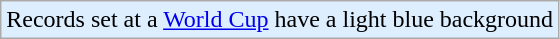<table class="wikitable">
<tr style="background-color:#def;">
<td>Records set at a <a href='#'>World Cup</a> have a light blue background</td>
</tr>
</table>
